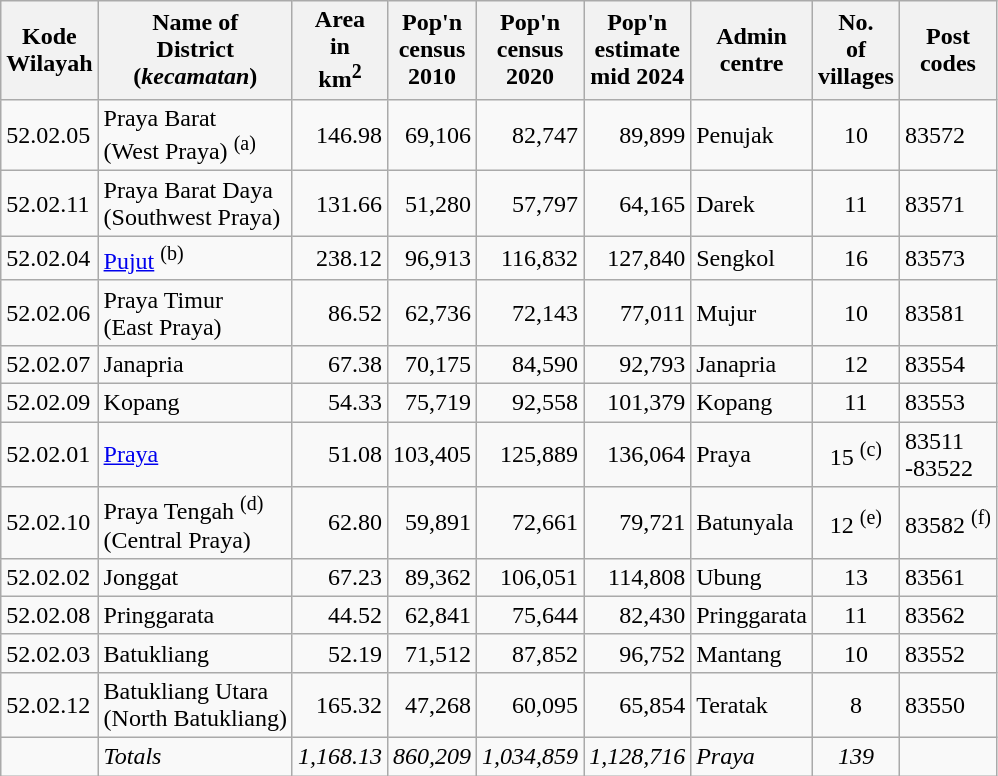<table class="sortable wikitable">
<tr>
<th>Kode <br>Wilayah</th>
<th>Name of <br>District <br> (<em>kecamatan</em>)</th>
<th>Area <br>in <br>km<sup>2</sup></th>
<th>Pop'n<br>census<br>2010</th>
<th>Pop'n<br>census<br>2020</th>
<th>Pop'n<br>estimate<br>mid 2024</th>
<th>Admin<br> centre</th>
<th>No. <br>of <br>villages</th>
<th>Post<br>codes</th>
</tr>
<tr>
<td>52.02.05</td>
<td>Praya Barat <br>(West Praya) <sup>(a)</sup></td>
<td align="right">146.98</td>
<td align="right">69,106</td>
<td align="right">82,747</td>
<td align="right">89,899</td>
<td>Penujak</td>
<td align="center">10</td>
<td>83572</td>
</tr>
<tr>
<td>52.02.11</td>
<td>Praya Barat Daya <br>(Southwest Praya)</td>
<td align="right">131.66</td>
<td align="right">51,280</td>
<td align="right">57,797</td>
<td align="right">64,165</td>
<td>Darek</td>
<td align="center">11</td>
<td>83571</td>
</tr>
<tr>
<td>52.02.04</td>
<td><a href='#'>Pujut</a> <sup>(b)</sup></td>
<td align="right">238.12</td>
<td align="right">96,913</td>
<td align="right">116,832</td>
<td align="right">127,840</td>
<td>Sengkol</td>
<td align="center">16</td>
<td>83573</td>
</tr>
<tr>
<td>52.02.06</td>
<td>Praya Timur <br>(East Praya)</td>
<td align="right">86.52</td>
<td align="right">62,736</td>
<td align="right">72,143</td>
<td align="right">77,011</td>
<td>Mujur</td>
<td align="center">10</td>
<td>83581</td>
</tr>
<tr>
<td>52.02.07</td>
<td>Janapria</td>
<td align="right">67.38</td>
<td align="right">70,175</td>
<td align="right">84,590</td>
<td align="right">92,793</td>
<td>Janapria</td>
<td align="center">12</td>
<td>83554</td>
</tr>
<tr>
<td>52.02.09</td>
<td>Kopang</td>
<td align="right">54.33</td>
<td align="right">75,719</td>
<td align="right">92,558</td>
<td align="right">101,379</td>
<td>Kopang</td>
<td align="center">11</td>
<td>83553</td>
</tr>
<tr>
<td>52.02.01</td>
<td><a href='#'>Praya</a></td>
<td align="right">51.08</td>
<td align="right">103,405</td>
<td align="right">125,889</td>
<td align="right">136,064</td>
<td>Praya</td>
<td align="center">15 <sup>(c)</sup></td>
<td>83511<br>-83522</td>
</tr>
<tr>
<td>52.02.10</td>
<td>Praya Tengah <sup>(d)</sup><br>(Central Praya)</td>
<td align="right">62.80</td>
<td align="right">59,891</td>
<td align="right">72,661</td>
<td align="right">79,721</td>
<td>Batunyala</td>
<td align="center">12 <sup>(e)</sup></td>
<td>83582 <sup>(f)</sup></td>
</tr>
<tr>
<td>52.02.02</td>
<td>Jonggat</td>
<td align="right">67.23</td>
<td align="right">89,362</td>
<td align="right">106,051</td>
<td align="right">114,808</td>
<td>Ubung</td>
<td align="center">13</td>
<td>83561</td>
</tr>
<tr>
<td>52.02.08</td>
<td>Pringgarata</td>
<td align="right">44.52</td>
<td align="right">62,841</td>
<td align="right">75,644</td>
<td align="right">82,430</td>
<td>Pringgarata</td>
<td align="center">11</td>
<td>83562</td>
</tr>
<tr>
<td>52.02.03</td>
<td>Batukliang</td>
<td align="right">52.19</td>
<td align="right">71,512</td>
<td align="right">87,852</td>
<td align="right">96,752</td>
<td>Mantang</td>
<td align="center">10</td>
<td>83552</td>
</tr>
<tr>
<td>52.02.12</td>
<td>Batukliang Utara <br>(North Batukliang)</td>
<td align="right">165.32</td>
<td align="right">47,268</td>
<td align="right">60,095</td>
<td align="right">65,854</td>
<td>Teratak</td>
<td align="center">8</td>
<td>83550</td>
</tr>
<tr>
<td></td>
<td><em>Totals</em></td>
<td align="right"><em>1,168.13</em></td>
<td align="right"><em>860,209</em></td>
<td align="right"><em>1,034,859</em></td>
<td align="right"><em>1,128,716</em></td>
<td><em>Praya</em></td>
<td align="center"><em>139</em></td>
<td></td>
</tr>
</table>
